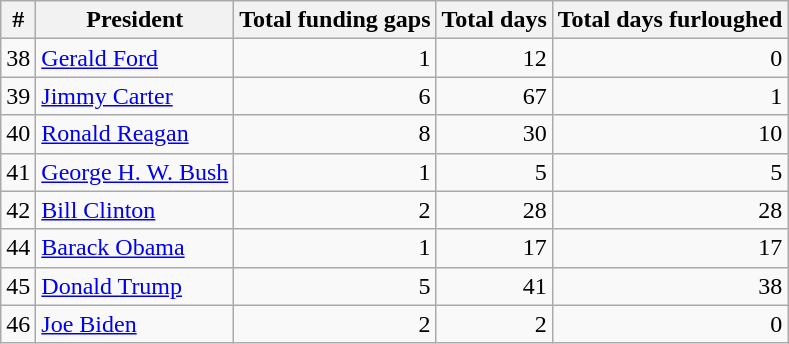<table class="sortable wikitable">
<tr>
<th>#</th>
<th>President</th>
<th>Total funding gaps</th>
<th>Total days</th>
<th>Total days furloughed</th>
</tr>
<tr>
<td style="text-align: right;">38</td>
<td><a href='#'>Gerald Ford</a></td>
<td style="text-align: right;">1</td>
<td style="text-align: right;">12</td>
<td style="text-align: right;">0</td>
</tr>
<tr>
<td style="text-align: right;">39</td>
<td><a href='#'>Jimmy Carter</a></td>
<td style="text-align: right;">6</td>
<td style="text-align: right;">67</td>
<td style="text-align: right;">1</td>
</tr>
<tr>
<td style="text-align: right;">40</td>
<td><a href='#'>Ronald Reagan</a></td>
<td style="text-align: right;">8</td>
<td style="text-align: right;">30</td>
<td style="text-align: right;">10</td>
</tr>
<tr>
<td style="text-align: right;">41</td>
<td><a href='#'>George H. W. Bush</a></td>
<td style="text-align: right;">1</td>
<td style="text-align: right;">5</td>
<td style="text-align: right;">5</td>
</tr>
<tr>
<td style="text-align: right;">42</td>
<td><a href='#'>Bill Clinton</a></td>
<td style="text-align: right;">2</td>
<td style="text-align: right;">28</td>
<td style="text-align: right;">28</td>
</tr>
<tr>
<td style="text-align: right;">44</td>
<td><a href='#'>Barack Obama</a></td>
<td style="text-align: right;">1</td>
<td style="text-align: right;">17</td>
<td style="text-align: right;">17</td>
</tr>
<tr>
<td style="text-align: right;">45</td>
<td><a href='#'>Donald Trump</a></td>
<td style="text-align: right;">5</td>
<td style="text-align: right;">41</td>
<td style="text-align: right;">38</td>
</tr>
<tr>
<td style="text-align: right;">46</td>
<td><a href='#'>Joe Biden</a></td>
<td style="text-align: right;">2</td>
<td style="text-align: right;">2</td>
<td style="text-align: right;">0</td>
</tr>
</table>
